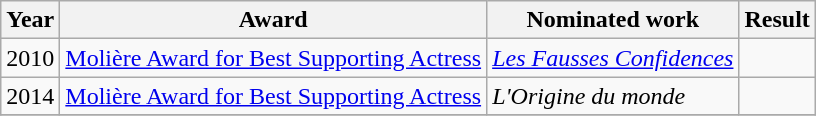<table class = "wikitable">
<tr>
<th>Year</th>
<th>Award</th>
<th>Nominated work</th>
<th>Result</th>
</tr>
<tr>
<td>2010</td>
<td><a href='#'>Molière Award for Best Supporting Actress</a></td>
<td><em><a href='#'>Les Fausses Confidences</a></em></td>
<td></td>
</tr>
<tr>
<td>2014</td>
<td><a href='#'>Molière Award for Best Supporting Actress</a></td>
<td><em>L'Origine du monde</em></td>
<td></td>
</tr>
<tr>
</tr>
</table>
